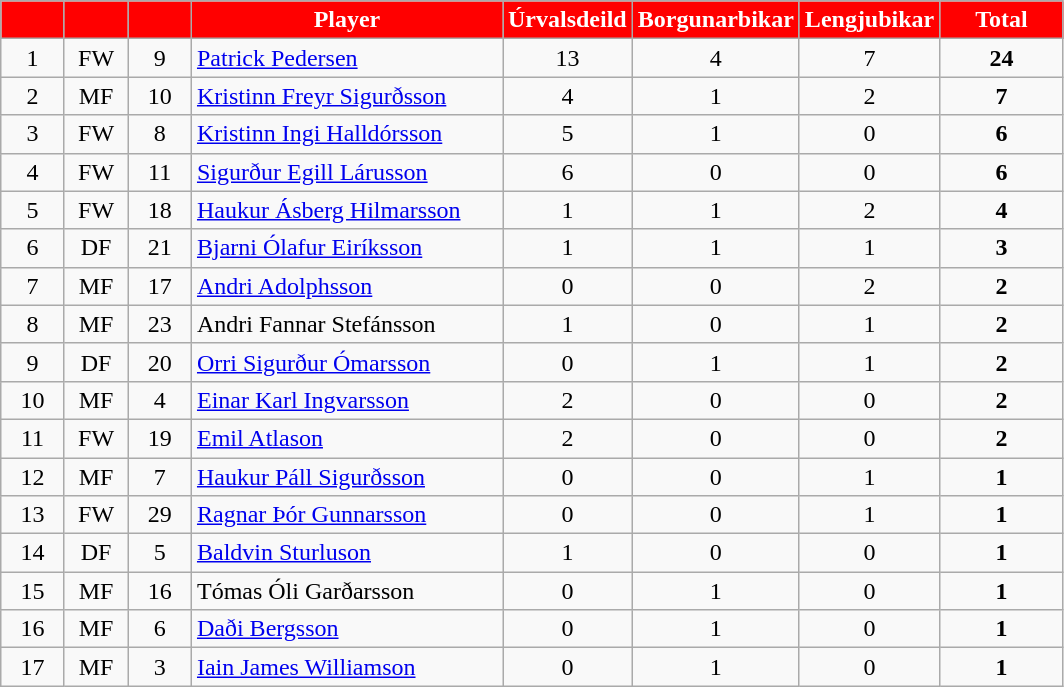<table class="wikitable" style="text-align:center;">
<tr>
<th style="background:#FF0000; color:white; width:35px;"></th>
<th style="background:#FF0000; color:white; width:35px;"></th>
<th style="background:#FF0000; color:white; width:35px;"></th>
<th style="background:#FF0000; color:white; width:200px;">Player</th>
<th style="background:#FF0000; color:white; width:75px;">Úrvalsdeild</th>
<th style="background:#FF0000; color:white; width:75px;">Borgunarbikar</th>
<th style="background:#FF0000; color:white; width:75px;">Lengjubikar</th>
<th style="background:#FF0000; color:white; width:75px;"><strong>Total</strong></th>
</tr>
<tr>
<td rowspan=1>1</td>
<td>FW</td>
<td>9</td>
<td align=left> <a href='#'>Patrick Pedersen</a></td>
<td>13</td>
<td>4</td>
<td>7</td>
<td><strong>24</strong></td>
</tr>
<tr>
<td rowspan=1>2</td>
<td>MF</td>
<td>10</td>
<td align=left> <a href='#'>Kristinn Freyr Sigurðsson</a></td>
<td>4</td>
<td>1</td>
<td>2</td>
<td><strong>7</strong></td>
</tr>
<tr>
<td rowspan=1>3</td>
<td>FW</td>
<td>8</td>
<td align=left> <a href='#'>Kristinn Ingi Halldórsson</a></td>
<td>5</td>
<td>1</td>
<td>0</td>
<td><strong>6</strong></td>
</tr>
<tr>
<td rowspan=1>4</td>
<td>FW</td>
<td>11</td>
<td align=left> <a href='#'>Sigurður Egill Lárusson</a></td>
<td>6</td>
<td>0</td>
<td>0</td>
<td><strong>6</strong></td>
</tr>
<tr>
<td rowspan=1>5</td>
<td>FW</td>
<td>18</td>
<td align=left> <a href='#'>Haukur Ásberg Hilmarsson</a></td>
<td>1</td>
<td>1</td>
<td>2</td>
<td><strong>4</strong></td>
</tr>
<tr>
<td rowspan=1>6</td>
<td>DF</td>
<td>21</td>
<td align=left> <a href='#'>Bjarni Ólafur Eiríksson</a></td>
<td>1</td>
<td>1</td>
<td>1</td>
<td><strong>3</strong></td>
</tr>
<tr>
<td rowspan=1>7</td>
<td>MF</td>
<td>17</td>
<td align=left> <a href='#'>Andri Adolphsson</a></td>
<td>0</td>
<td>0</td>
<td>2</td>
<td><strong>2</strong></td>
</tr>
<tr>
<td rowspan=1>8</td>
<td>MF</td>
<td>23</td>
<td align=left> Andri Fannar Stefánsson</td>
<td>1</td>
<td>0</td>
<td>1</td>
<td><strong>2</strong></td>
</tr>
<tr>
<td rowspan=1>9</td>
<td>DF</td>
<td>20</td>
<td align=left> <a href='#'>Orri Sigurður Ómarsson</a></td>
<td>0</td>
<td>1</td>
<td>1</td>
<td><strong>2</strong></td>
</tr>
<tr>
<td rowspan=1>10</td>
<td>MF</td>
<td>4</td>
<td align=left> <a href='#'>Einar Karl Ingvarsson</a></td>
<td>2</td>
<td>0</td>
<td>0</td>
<td><strong>2</strong></td>
</tr>
<tr>
<td rowspan=1>11</td>
<td>FW</td>
<td>19</td>
<td align=left> <a href='#'>Emil Atlason</a></td>
<td>2</td>
<td>0</td>
<td>0</td>
<td><strong>2</strong></td>
</tr>
<tr>
<td rowspan=1>12</td>
<td>MF</td>
<td>7</td>
<td align=left> <a href='#'>Haukur Páll Sigurðsson</a></td>
<td>0</td>
<td>0</td>
<td>1</td>
<td><strong>1</strong></td>
</tr>
<tr>
<td rowspan=1>13</td>
<td>FW</td>
<td>29</td>
<td align=left> <a href='#'>Ragnar Þór Gunnarsson</a></td>
<td>0</td>
<td>0</td>
<td>1</td>
<td><strong>1</strong></td>
</tr>
<tr>
<td rowspan=1>14</td>
<td>DF</td>
<td>5</td>
<td align=left> <a href='#'>Baldvin Sturluson</a></td>
<td>1</td>
<td>0</td>
<td>0</td>
<td><strong>1</strong></td>
</tr>
<tr>
<td rowspan=1>15</td>
<td>MF</td>
<td>16</td>
<td align=left> Tómas Óli Garðarsson</td>
<td>0</td>
<td>1</td>
<td>0</td>
<td><strong>1</strong></td>
</tr>
<tr>
<td rowspan=1>16</td>
<td>MF</td>
<td>6</td>
<td align=left> <a href='#'>Daði Bergsson</a></td>
<td>0</td>
<td>1</td>
<td>0</td>
<td><strong>1</strong></td>
</tr>
<tr>
<td rowspan=1>17</td>
<td>MF</td>
<td>3</td>
<td align=left> <a href='#'>Iain James Williamson</a></td>
<td>0</td>
<td>1</td>
<td>0</td>
<td><strong>1</strong></td>
</tr>
</table>
